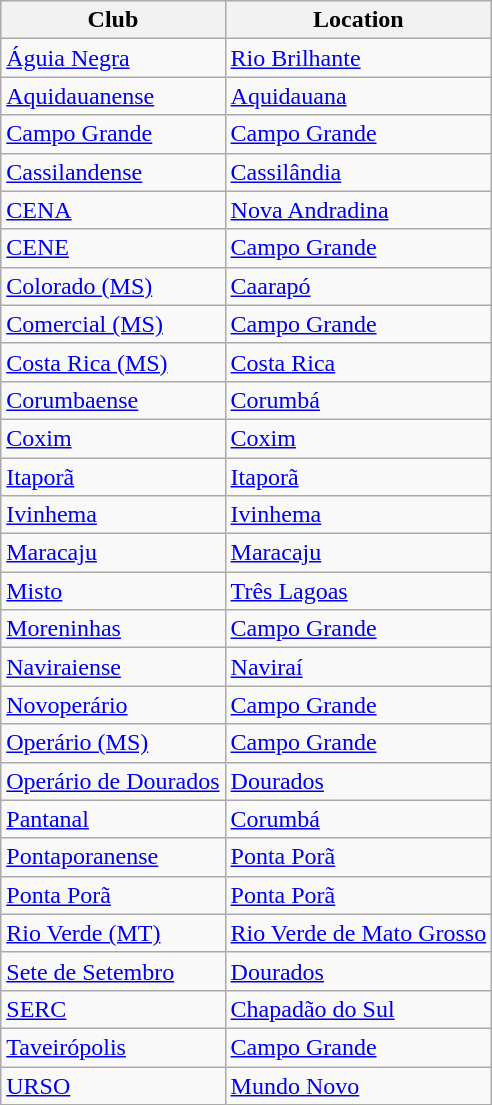<table class="wikitable sortable">
<tr>
<th>Club</th>
<th>Location</th>
</tr>
<tr>
<td><a href='#'>Águia Negra</a></td>
<td><a href='#'>Rio Brilhante</a></td>
</tr>
<tr>
<td><a href='#'>Aquidauanense</a></td>
<td><a href='#'>Aquidauana</a></td>
</tr>
<tr>
<td><a href='#'>Campo Grande</a></td>
<td><a href='#'>Campo Grande</a></td>
</tr>
<tr>
<td><a href='#'>Cassilandense</a></td>
<td><a href='#'>Cassilândia</a></td>
</tr>
<tr>
<td><a href='#'>CENA</a></td>
<td><a href='#'>Nova Andradina</a></td>
</tr>
<tr>
<td><a href='#'>CENE</a></td>
<td><a href='#'>Campo Grande</a></td>
</tr>
<tr>
<td><a href='#'>Colorado (MS)</a></td>
<td><a href='#'>Caarapó</a></td>
</tr>
<tr>
<td><a href='#'>Comercial (MS)</a></td>
<td><a href='#'>Campo Grande</a></td>
</tr>
<tr>
<td><a href='#'>Costa Rica (MS)</a></td>
<td><a href='#'>Costa Rica</a></td>
</tr>
<tr>
<td><a href='#'>Corumbaense</a></td>
<td><a href='#'>Corumbá</a></td>
</tr>
<tr>
<td><a href='#'>Coxim</a></td>
<td><a href='#'>Coxim</a></td>
</tr>
<tr>
<td><a href='#'>Itaporã</a></td>
<td><a href='#'>Itaporã</a></td>
</tr>
<tr>
<td><a href='#'>Ivinhema</a></td>
<td><a href='#'>Ivinhema</a></td>
</tr>
<tr>
<td><a href='#'>Maracaju</a></td>
<td><a href='#'>Maracaju</a></td>
</tr>
<tr>
<td><a href='#'>Misto</a></td>
<td><a href='#'>Três Lagoas</a></td>
</tr>
<tr>
<td><a href='#'>Moreninhas</a></td>
<td><a href='#'>Campo Grande</a></td>
</tr>
<tr>
<td><a href='#'>Naviraiense</a></td>
<td><a href='#'>Naviraí</a></td>
</tr>
<tr>
<td><a href='#'>Novoperário</a></td>
<td><a href='#'>Campo Grande</a></td>
</tr>
<tr>
<td><a href='#'>Operário (MS)</a></td>
<td><a href='#'>Campo Grande</a></td>
</tr>
<tr>
<td><a href='#'>Operário de Dourados</a></td>
<td><a href='#'>Dourados</a></td>
</tr>
<tr>
<td><a href='#'>Pantanal</a></td>
<td><a href='#'>Corumbá</a></td>
</tr>
<tr>
<td><a href='#'>Pontaporanense</a></td>
<td><a href='#'>Ponta Porã</a></td>
</tr>
<tr>
<td><a href='#'>Ponta Porã</a></td>
<td><a href='#'>Ponta Porã</a></td>
</tr>
<tr>
<td><a href='#'>Rio Verde (MT)</a></td>
<td><a href='#'>Rio Verde de Mato Grosso</a></td>
</tr>
<tr>
<td><a href='#'>Sete de Setembro</a></td>
<td><a href='#'>Dourados</a></td>
</tr>
<tr>
<td><a href='#'>SERC</a></td>
<td><a href='#'>Chapadão do Sul</a></td>
</tr>
<tr>
<td><a href='#'>Taveirópolis</a></td>
<td><a href='#'>Campo Grande</a></td>
</tr>
<tr>
<td><a href='#'>URSO</a></td>
<td><a href='#'>Mundo Novo</a></td>
</tr>
</table>
